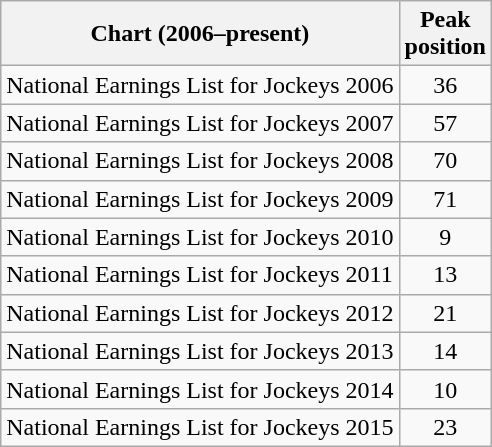<table class="wikitable sortable">
<tr>
<th>Chart (2006–present)</th>
<th>Peak<br>position</th>
</tr>
<tr>
<td>National Earnings List for Jockeys 2006</td>
<td style="text-align:center;">36</td>
</tr>
<tr>
<td>National Earnings List for Jockeys 2007</td>
<td style="text-align:center;">57</td>
</tr>
<tr>
<td>National Earnings List for Jockeys 2008</td>
<td style="text-align:center;">70</td>
</tr>
<tr>
<td>National Earnings List for Jockeys 2009</td>
<td style="text-align:center;">71</td>
</tr>
<tr>
<td>National Earnings List for Jockeys 2010</td>
<td style="text-align:center;">9</td>
</tr>
<tr>
<td>National Earnings List for Jockeys 2011</td>
<td style="text-align:center;">13</td>
</tr>
<tr>
<td>National Earnings List for Jockeys 2012</td>
<td style="text-align:center;">21</td>
</tr>
<tr>
<td>National Earnings List for Jockeys 2013</td>
<td style="text-align:center;">14</td>
</tr>
<tr>
<td>National Earnings List for Jockeys 2014</td>
<td style="text-align:center;">10</td>
</tr>
<tr>
<td>National Earnings List for Jockeys 2015</td>
<td style="text-align:center;">23</td>
</tr>
</table>
